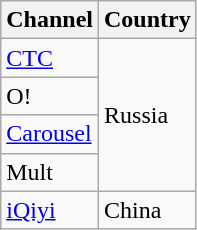<table class="wikitable">
<tr>
<th>Channel</th>
<th>Country</th>
</tr>
<tr>
<td><a href='#'>CTC</a></td>
<td rowspan="4">Russia</td>
</tr>
<tr>
<td>O!</td>
</tr>
<tr>
<td><a href='#'>Carousel</a></td>
</tr>
<tr>
<td>Mult</td>
</tr>
<tr>
<td><a href='#'>iQiyi</a></td>
<td>China</td>
</tr>
</table>
